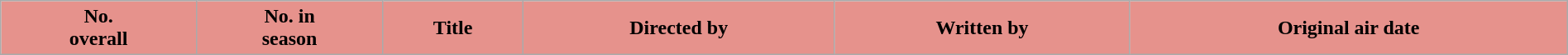<table class="wikitable plainrowheaders" style="width:100%; background:#fff;">
<tr>
<th style="background:#e6928c;">No.<br>overall</th>
<th style="background:#e6928c;">No. in<br>season</th>
<th style="background:#e6928c;">Title</th>
<th style="background:#e6928c;">Directed by</th>
<th style="background:#e6928c;">Written by</th>
<th style="background:#e6928c;">Original air date<br>






















</th>
</tr>
</table>
